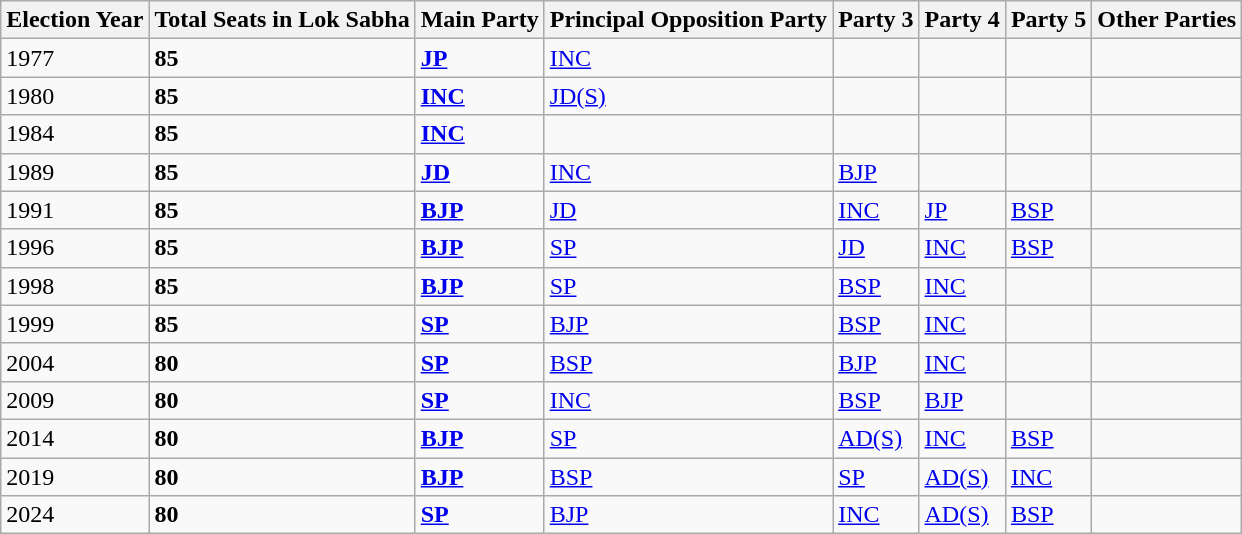<table class="wikitable sortable">
<tr>
<th>Election Year</th>
<th>Total Seats in Lok Sabha</th>
<th>Main Party</th>
<th>Principal Opposition Party</th>
<th>Party 3</th>
<th>Party 4</th>
<th>Party 5</th>
<th>Other Parties</th>
</tr>
<tr>
<td>1977</td>
<td><strong>85</strong></td>
<td><strong><a href='#'>JP</a> <br></strong></td>
<td><a href='#'>INC</a><br></td>
<td></td>
<td></td>
<td></td>
<td></td>
</tr>
<tr>
<td>1980</td>
<td><strong>85</strong></td>
<td><strong><a href='#'>INC</a> </strong></td>
<td><a href='#'>JD(S)</a> </td>
<td></td>
<td></td>
<td></td>
<td></td>
</tr>
<tr>
<td>1984</td>
<td><strong>85</strong></td>
<td><strong><a href='#'>INC</a> </strong></td>
<td></td>
<td></td>
<td></td>
<td></td>
<td></td>
</tr>
<tr>
<td>1989</td>
<td><strong>85</strong></td>
<td><strong><a href='#'>JD</a> <br></strong></td>
<td><a href='#'>INC</a> </td>
<td><a href='#'>BJP</a><br></td>
<td></td>
<td></td>
<td></td>
</tr>
<tr>
<td>1991</td>
<td><strong>85</strong></td>
<td><strong><a href='#'>BJP</a></strong><br><strong></strong></td>
<td><a href='#'>JD</a> </td>
<td><a href='#'>INC</a><br></td>
<td><a href='#'>JP</a> <br></td>
<td><a href='#'>BSP</a> </td>
<td></td>
</tr>
<tr>
<td>1996</td>
<td><strong>85</strong></td>
<td><strong><a href='#'>BJP</a> </strong></td>
<td><a href='#'>SP</a> </td>
<td><a href='#'>JD</a> </td>
<td><a href='#'>INC</a> </td>
<td><a href='#'>BSP</a> </td>
<td></td>
</tr>
<tr>
<td>1998</td>
<td><strong>85</strong></td>
<td><strong><a href='#'>BJP</a> </strong></td>
<td><a href='#'>SP</a> </td>
<td><a href='#'>BSP</a> </td>
<td><a href='#'>INC</a> </td>
<td></td>
<td></td>
</tr>
<tr>
<td>1999</td>
<td><strong>85</strong></td>
<td><strong><a href='#'>SP</a> </strong></td>
<td><a href='#'>BJP</a> </td>
<td><a href='#'>BSP</a> </td>
<td><a href='#'>INC</a> </td>
<td></td>
<td></td>
</tr>
<tr>
<td>2004</td>
<td><strong>80</strong></td>
<td><strong><a href='#'>SP</a> </strong></td>
<td><a href='#'>BSP</a> </td>
<td><a href='#'>BJP</a><br></td>
<td><a href='#'>INC</a><br></td>
<td></td>
<td></td>
</tr>
<tr>
<td>2009</td>
<td><strong>80</strong></td>
<td><strong><a href='#'>SP</a> </strong></td>
<td><a href='#'>INC</a> </td>
<td><a href='#'>BSP</a> </td>
<td><a href='#'>BJP</a> </td>
<td></td>
<td></td>
</tr>
<tr>
<td>2014</td>
<td><strong>80</strong></td>
<td><strong><a href='#'>BJP</a> </strong></td>
<td><a href='#'>SP</a> </td>
<td><a href='#'>AD(S)</a><br></td>
<td><a href='#'>INC</a> </td>
<td><a href='#'>BSP</a> </td>
<td></td>
</tr>
<tr>
<td>2019</td>
<td><strong>80</strong></td>
<td><strong><a href='#'>BJP</a> </strong></td>
<td><a href='#'>BSP</a> </td>
<td><a href='#'>SP</a> </td>
<td><a href='#'>AD(S)</a><br></td>
<td><a href='#'>INC</a> </td>
<td></td>
</tr>
<tr>
<td>2024</td>
<td><strong>80</strong></td>
<td><strong><a href='#'>SP</a> </strong></td>
<td><a href='#'>BJP</a> </td>
<td><a href='#'>INC</a> </td>
<td><a href='#'>AD(S)</a><br></td>
<td><a href='#'>BSP</a> </td>
<td></td>
</tr>
</table>
